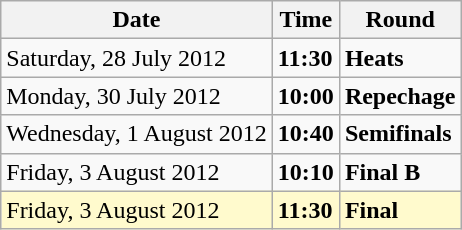<table class="wikitable">
<tr>
<th>Date</th>
<th>Time</th>
<th>Round</th>
</tr>
<tr>
<td>Saturday, 28 July 2012</td>
<td><strong>11:30</strong></td>
<td><strong>Heats</strong></td>
</tr>
<tr>
<td>Monday, 30 July 2012</td>
<td><strong>10:00</strong></td>
<td><strong>Repechage</strong></td>
</tr>
<tr>
<td>Wednesday, 1 August 2012</td>
<td><strong>10:40</strong></td>
<td><strong>Semifinals</strong></td>
</tr>
<tr>
<td>Friday, 3 August 2012</td>
<td><strong>10:10</strong></td>
<td><strong>Final B</strong></td>
</tr>
<tr>
<td style=background:lemonchiffon>Friday, 3 August 2012</td>
<td style=background:lemonchiffon><strong>11:30</strong></td>
<td style=background:lemonchiffon><strong>Final</strong></td>
</tr>
</table>
